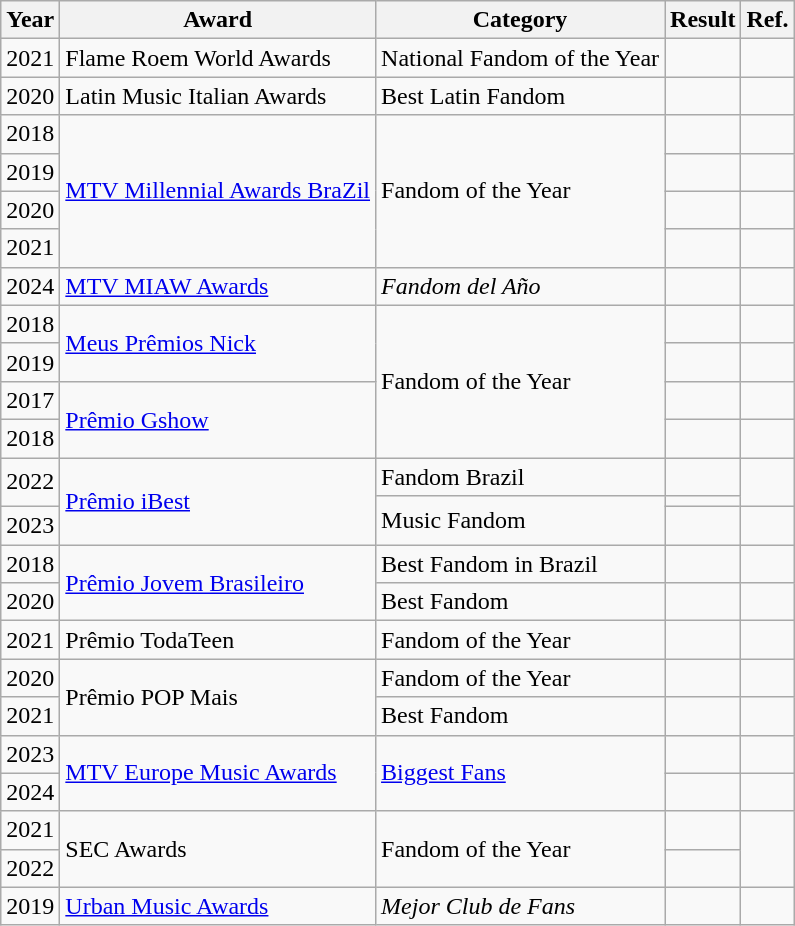<table class="wikitable" style="table-layout: fixed;">
<tr>
<th>Year</th>
<th>Award</th>
<th>Category</th>
<th>Result</th>
<th>Ref.</th>
</tr>
<tr>
<td>2021</td>
<td>Flame Roem World Awards</td>
<td>National Fandom of the Year</td>
<td></td>
<td></td>
</tr>
<tr>
<td>2020</td>
<td>Latin Music Italian Awards</td>
<td>Best Latin Fandom</td>
<td></td>
<td></td>
</tr>
<tr>
<td>2018</td>
<td rowspan="4"><a href='#'>MTV Millennial Awards BraZil</a></td>
<td rowspan="4">Fandom of the Year</td>
<td></td>
<td></td>
</tr>
<tr>
<td>2019</td>
<td></td>
<td></td>
</tr>
<tr>
<td>2020</td>
<td></td>
<td></td>
</tr>
<tr>
<td>2021</td>
<td></td>
<td></td>
</tr>
<tr>
<td>2024</td>
<td><a href='#'>MTV MIAW Awards</a></td>
<td><em>Fandom del Año</em></td>
<td></td>
<td></td>
</tr>
<tr>
<td>2018</td>
<td rowspan="2"><a href='#'>Meus Prêmios Nick</a></td>
<td rowspan="4">Fandom of the Year</td>
<td></td>
<td></td>
</tr>
<tr>
<td>2019</td>
<td></td>
<td></td>
</tr>
<tr>
<td>2017</td>
<td rowspan="2"><a href='#'>Prêmio Gshow</a></td>
<td></td>
<td></td>
</tr>
<tr>
<td>2018</td>
<td></td>
<td></td>
</tr>
<tr>
<td rowspan="2">2022</td>
<td rowspan="3"><a href='#'>Prêmio iBest</a></td>
<td>Fandom Brazil</td>
<td></td>
<td rowspan="2"></td>
</tr>
<tr>
<td rowspan="2">Music Fandom</td>
<td></td>
</tr>
<tr>
<td>2023</td>
<td></td>
<td></td>
</tr>
<tr>
<td>2018</td>
<td rowspan="2"><a href='#'>Prêmio Jovem Brasileiro</a></td>
<td>Best Fandom in Brazil</td>
<td></td>
<td></td>
</tr>
<tr>
<td>2020</td>
<td>Best Fandom</td>
<td></td>
<td></td>
</tr>
<tr>
<td>2021</td>
<td>Prêmio TodaTeen</td>
<td>Fandom of the Year</td>
<td></td>
<td></td>
</tr>
<tr>
<td>2020</td>
<td rowspan="2">Prêmio POP Mais</td>
<td>Fandom of the Year</td>
<td></td>
<td></td>
</tr>
<tr>
<td>2021</td>
<td>Best Fandom</td>
<td></td>
<td></td>
</tr>
<tr>
<td>2023</td>
<td rowspan="2"><a href='#'>MTV Europe Music Awards</a></td>
<td rowspan="2"><a href='#'>Biggest Fans</a></td>
<td></td>
<td></td>
</tr>
<tr>
<td>2024</td>
<td></td>
<td></td>
</tr>
<tr>
<td>2021</td>
<td rowspan="2">SEC Awards</td>
<td rowspan="2">Fandom of the Year</td>
<td></td>
<td rowspan="2"></td>
</tr>
<tr>
<td>2022</td>
<td></td>
</tr>
<tr>
<td>2019</td>
<td><a href='#'>Urban Music Awards</a></td>
<td><em>Mejor Club de Fans</em></td>
<td></td>
<td></td>
</tr>
</table>
